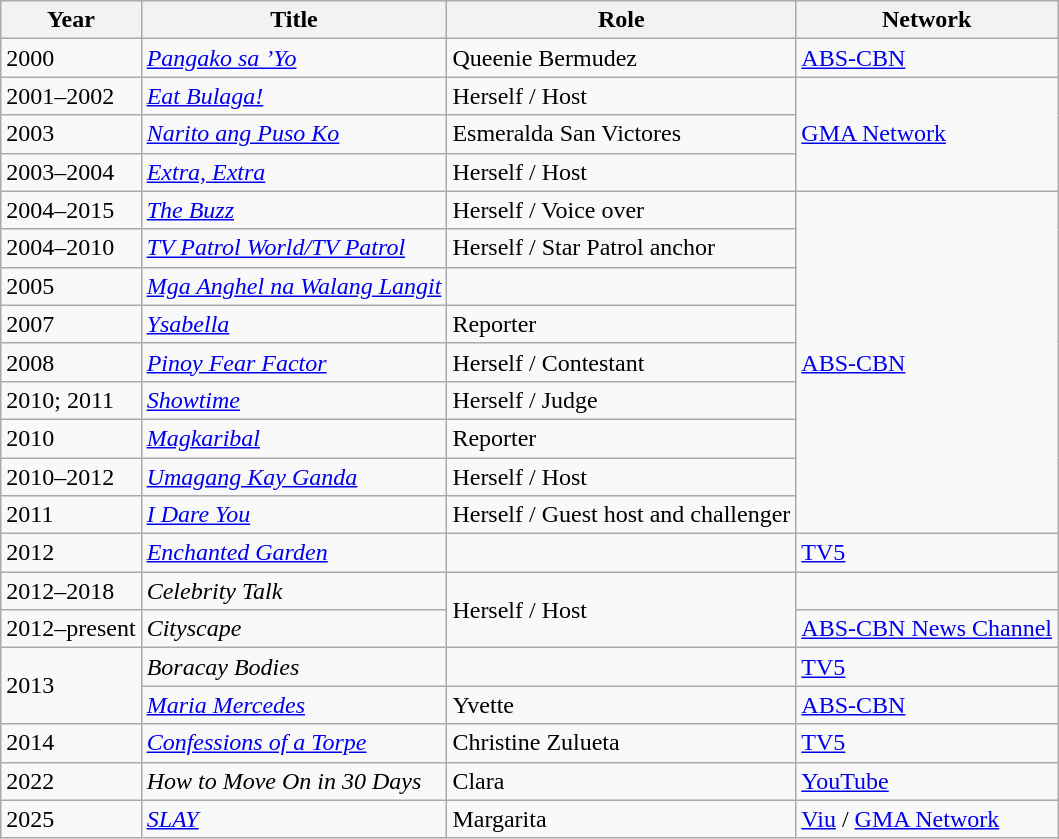<table class=wikitable>
<tr>
<th>Year</th>
<th>Title</th>
<th>Role</th>
<th>Network</th>
</tr>
<tr>
<td>2000</td>
<td><em><a href='#'>Pangako sa ’Yo</a></em></td>
<td>Queenie Bermudez</td>
<td><a href='#'>ABS-CBN</a></td>
</tr>
<tr>
<td>2001–2002</td>
<td><em><a href='#'>Eat Bulaga!</a></em></td>
<td>Herself / Host</td>
<td rowspan="3"><a href='#'>GMA Network</a></td>
</tr>
<tr>
<td>2003</td>
<td><em><a href='#'>Narito ang Puso Ko</a></em></td>
<td>Esmeralda San Victores</td>
</tr>
<tr>
<td>2003–2004</td>
<td><em><a href='#'>Extra, Extra</a></em></td>
<td>Herself / Host</td>
</tr>
<tr>
<td>2004–2015</td>
<td><em><a href='#'>The Buzz</a></em></td>
<td>Herself / Voice over</td>
<td rowspan="9"><a href='#'>ABS-CBN</a></td>
</tr>
<tr>
<td>2004–2010</td>
<td><em><a href='#'>TV Patrol World/TV Patrol</a></em></td>
<td>Herself / Star Patrol anchor</td>
</tr>
<tr>
<td>2005</td>
<td><em><a href='#'>Mga Anghel na Walang Langit</a></em></td>
<td></td>
</tr>
<tr>
<td>2007</td>
<td><em><a href='#'>Ysabella</a></em></td>
<td>Reporter</td>
</tr>
<tr>
<td>2008</td>
<td><em><a href='#'>Pinoy Fear Factor</a></em></td>
<td>Herself / Contestant</td>
</tr>
<tr>
<td>2010; 2011</td>
<td><em><a href='#'>Showtime</a></em></td>
<td>Herself / Judge</td>
</tr>
<tr>
<td>2010</td>
<td><em><a href='#'>Magkaribal</a></em></td>
<td>Reporter</td>
</tr>
<tr>
<td>2010–2012</td>
<td><em><a href='#'>Umagang Kay Ganda</a></em></td>
<td>Herself / Host</td>
</tr>
<tr>
<td>2011</td>
<td><em><a href='#'>I Dare You</a></em></td>
<td>Herself / Guest host and challenger</td>
</tr>
<tr>
<td>2012</td>
<td><em><a href='#'>Enchanted Garden</a></em></td>
<td></td>
<td><a href='#'>TV5</a></td>
</tr>
<tr>
<td>2012–2018</td>
<td><em>Celebrity Talk</em></td>
<td rowspan="2">Herself / Host</td>
<td></td>
</tr>
<tr>
<td>2012–present</td>
<td><em>Cityscape</em></td>
<td><a href='#'>ABS-CBN News Channel</a></td>
</tr>
<tr>
<td rowspan="2">2013</td>
<td><em>Boracay Bodies</em></td>
<td></td>
<td><a href='#'>TV5</a></td>
</tr>
<tr>
<td><em><a href='#'>Maria Mercedes</a></em></td>
<td>Yvette</td>
<td><a href='#'>ABS-CBN</a></td>
</tr>
<tr>
<td>2014</td>
<td><em><a href='#'>Confessions of a Torpe</a></em></td>
<td>Christine Zulueta</td>
<td><a href='#'>TV5</a></td>
</tr>
<tr>
<td>2022</td>
<td><em>How to Move On in 30 Days</em></td>
<td>Clara</td>
<td><a href='#'>YouTube</a></td>
</tr>
<tr>
<td>2025</td>
<td><em><a href='#'>SLAY</a></em></td>
<td>Margarita</td>
<td><a href='#'>Viu</a> / <a href='#'>GMA Network</a></td>
</tr>
</table>
